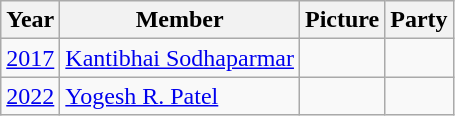<table class="wikitable sortable">
<tr>
<th>Year</th>
<th>Member</th>
<th>Picture</th>
<th colspan="2">Party</th>
</tr>
<tr>
<td><a href='#'>2017</a></td>
<td><a href='#'>Kantibhai Sodhaparmar</a></td>
<td></td>
<td></td>
</tr>
<tr>
<td><a href='#'>2022</a></td>
<td><a href='#'>Yogesh R. Patel</a></td>
<td></td>
<td></td>
</tr>
</table>
